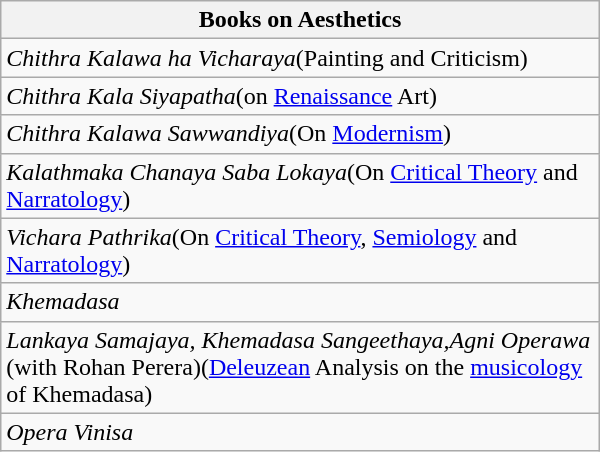<table class="wikitable" border="1" width=400px>
<tr>
<th>Books on Aesthetics</th>
</tr>
<tr>
<td><em>Chithra Kalawa ha Vicharaya</em>(Painting and Criticism)</td>
</tr>
<tr>
<td><em>Chithra Kala Siyapatha</em>(on <a href='#'>Renaissance</a> Art)</td>
</tr>
<tr>
<td><em>Chithra Kalawa Sawwandiya</em>(On <a href='#'>Modernism</a>)</td>
</tr>
<tr>
<td><em>Kalathmaka Chanaya Saba Lokaya</em>(On <a href='#'>Critical Theory</a> and <a href='#'>Narratology</a>)</td>
</tr>
<tr>
<td><em>Vichara Pathrika</em>(On <a href='#'>Critical Theory</a>, <a href='#'>Semiology</a> and <a href='#'>Narratology</a>)</td>
</tr>
<tr>
<td><em>Khemadasa</em></td>
</tr>
<tr>
<td><em>Lankaya Samajaya, Khemadasa Sangeethaya,Agni Operawa</em> (with Rohan Perera)(<a href='#'>Deleuzean</a> Analysis on the <a href='#'>musicology</a> of Khemadasa)</td>
</tr>
<tr>
<td><em>Opera Vinisa</em></td>
</tr>
</table>
